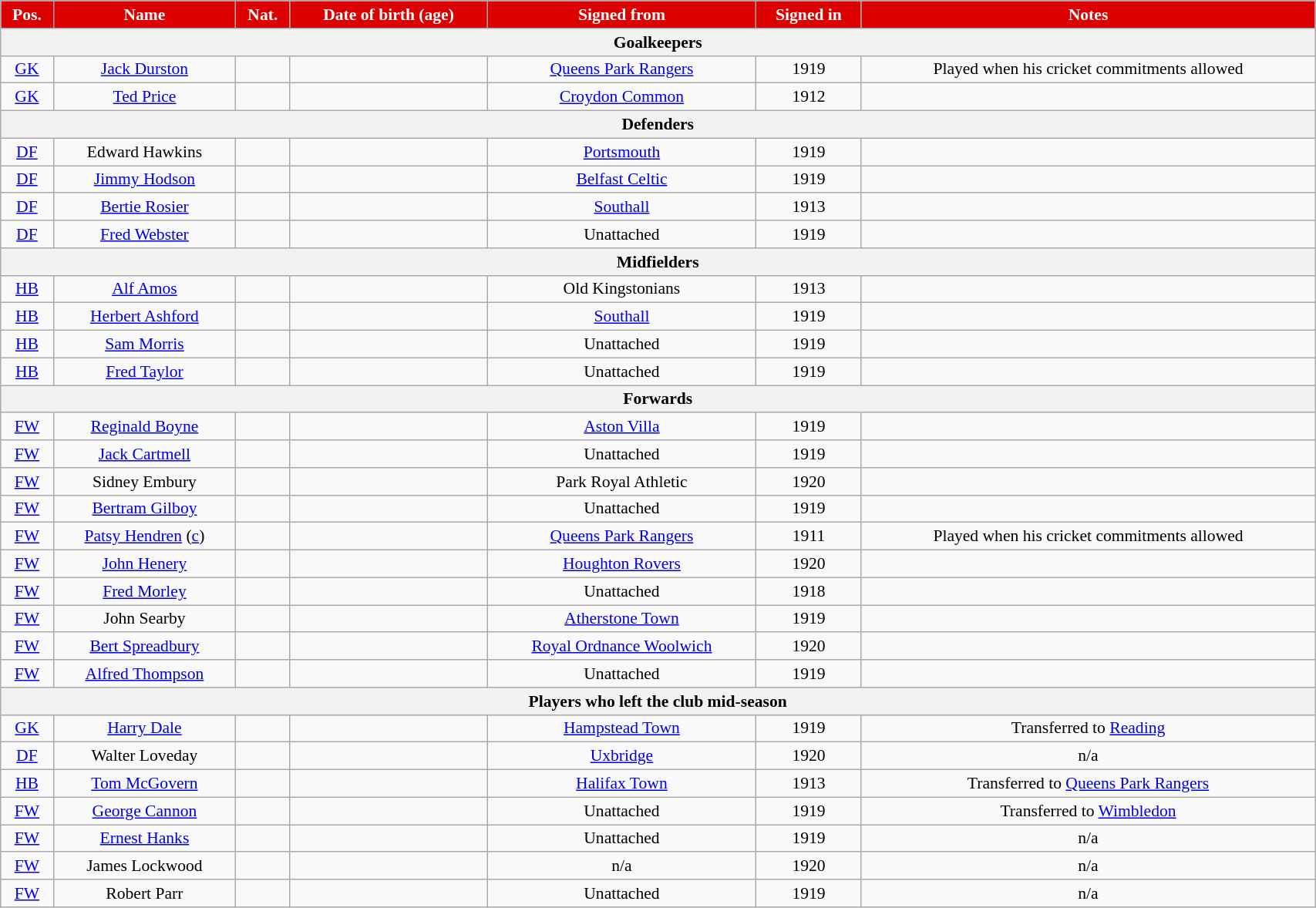<table class="wikitable" style="text-align:center; font-size:90%; width:90%;">
<tr>
<th style="background:#d00; color:white; text-align:center;">Pos.</th>
<th style="background:#d00; color:white; text-align:center;">Name</th>
<th style="background:#d00; color:white; text-align:center;">Nat.</th>
<th style="background:#d00; color:white; text-align:center;">Date of birth (age)</th>
<th style="background:#d00; color:white; text-align:center;">Signed from</th>
<th style="background:#d00; color:white; text-align:center;">Signed in</th>
<th style="background:#d00; color:white; text-align:center;">Notes</th>
</tr>
<tr>
<th colspan="7">Goalkeepers</th>
</tr>
<tr>
<td><a href='#'>GK</a></td>
<td><a href='#'>Jack Durston</a></td>
<td></td>
<td></td>
<td><a href='#'>Queens Park Rangers</a></td>
<td>1919</td>
<td>Played when his cricket commitments allowed</td>
</tr>
<tr>
<td><a href='#'>GK</a></td>
<td><a href='#'>Ted Price</a></td>
<td></td>
<td></td>
<td><a href='#'>Croydon Common</a></td>
<td>1912</td>
<td></td>
</tr>
<tr>
<th colspan="7">Defenders</th>
</tr>
<tr>
<td><a href='#'>DF</a></td>
<td>Edward Hawkins</td>
<td></td>
<td></td>
<td><a href='#'>Portsmouth</a></td>
<td>1919</td>
<td></td>
</tr>
<tr>
<td><a href='#'>DF</a></td>
<td><a href='#'>Jimmy Hodson</a></td>
<td></td>
<td></td>
<td><a href='#'>Belfast Celtic</a></td>
<td>1919</td>
<td></td>
</tr>
<tr>
<td><a href='#'>DF</a></td>
<td><a href='#'>Bertie Rosier</a></td>
<td></td>
<td></td>
<td><a href='#'>Southall</a></td>
<td>1913</td>
<td></td>
</tr>
<tr>
<td><a href='#'>DF</a></td>
<td><a href='#'>Fred Webster</a></td>
<td></td>
<td></td>
<td>Unattached</td>
<td>1919</td>
<td></td>
</tr>
<tr>
<th colspan="7">Midfielders</th>
</tr>
<tr>
<td><a href='#'>HB</a></td>
<td><a href='#'>Alf Amos</a></td>
<td></td>
<td></td>
<td>Old Kingstonians</td>
<td>1913</td>
<td></td>
</tr>
<tr>
<td><a href='#'>HB</a></td>
<td><a href='#'>Herbert Ashford</a></td>
<td></td>
<td></td>
<td><a href='#'>Southall</a></td>
<td>1919</td>
<td></td>
</tr>
<tr>
<td><a href='#'>HB</a></td>
<td><a href='#'>Sam Morris</a></td>
<td></td>
<td></td>
<td>Unattached</td>
<td>1919</td>
<td></td>
</tr>
<tr>
<td><a href='#'>HB</a></td>
<td><a href='#'>Fred Taylor</a></td>
<td></td>
<td></td>
<td>Unattached</td>
<td>1919</td>
<td></td>
</tr>
<tr>
<th colspan="7">Forwards</th>
</tr>
<tr>
<td><a href='#'>FW</a></td>
<td><a href='#'>Reginald Boyne</a></td>
<td></td>
<td></td>
<td><a href='#'>Aston Villa</a></td>
<td>1919</td>
<td></td>
</tr>
<tr>
<td><a href='#'>FW</a></td>
<td><a href='#'>Jack Cartmell</a></td>
<td></td>
<td></td>
<td>Unattached</td>
<td>1919</td>
<td></td>
</tr>
<tr>
<td><a href='#'>FW</a></td>
<td>Sidney Embury</td>
<td></td>
<td></td>
<td>Park Royal Athletic</td>
<td>1920</td>
<td></td>
</tr>
<tr>
<td><a href='#'>FW</a></td>
<td><a href='#'>Bertram Gilboy</a></td>
<td></td>
<td></td>
<td>Unattached</td>
<td>1919</td>
<td></td>
</tr>
<tr>
<td><a href='#'>FW</a></td>
<td><a href='#'>Patsy Hendren</a> (<a href='#'>c</a>)</td>
<td></td>
<td></td>
<td><a href='#'>Queens Park Rangers</a></td>
<td>1911</td>
<td>Played when his cricket commitments allowed</td>
</tr>
<tr>
<td><a href='#'>FW</a></td>
<td><a href='#'>John Henery</a></td>
<td></td>
<td></td>
<td><a href='#'>Houghton Rovers</a></td>
<td>1920</td>
<td></td>
</tr>
<tr>
<td><a href='#'>FW</a></td>
<td><a href='#'>Fred Morley</a></td>
<td></td>
<td></td>
<td>Unattached</td>
<td>1918</td>
<td></td>
</tr>
<tr>
<td><a href='#'>FW</a></td>
<td>John Searby</td>
<td></td>
<td></td>
<td><a href='#'>Atherstone Town</a></td>
<td>1919</td>
<td></td>
</tr>
<tr>
<td><a href='#'>FW</a></td>
<td><a href='#'>Bert Spreadbury</a></td>
<td></td>
<td></td>
<td><a href='#'>Royal Ordnance Woolwich</a></td>
<td>1920</td>
<td></td>
</tr>
<tr>
<td><a href='#'>FW</a></td>
<td><a href='#'>Alfred Thompson</a></td>
<td></td>
<td></td>
<td>Unattached</td>
<td>1919</td>
<td></td>
</tr>
<tr>
<th colspan="7">Players who left the club mid-season</th>
</tr>
<tr>
<td><a href='#'>GK</a></td>
<td><a href='#'>Harry Dale</a></td>
<td></td>
<td></td>
<td><a href='#'>Hampstead Town</a></td>
<td>1919</td>
<td>Transferred to <a href='#'>Reading</a></td>
</tr>
<tr>
<td><a href='#'>DF</a></td>
<td>Walter Loveday</td>
<td></td>
<td></td>
<td><a href='#'>Uxbridge</a></td>
<td>1920</td>
<td>n/a</td>
</tr>
<tr>
<td><a href='#'>HB</a></td>
<td><a href='#'>Tom McGovern</a></td>
<td></td>
<td></td>
<td><a href='#'>Halifax Town</a></td>
<td>1913</td>
<td>Transferred to <a href='#'>Queens Park Rangers</a></td>
</tr>
<tr>
<td><a href='#'>FW</a></td>
<td><a href='#'>George Cannon</a></td>
<td></td>
<td></td>
<td>Unattached</td>
<td>1919</td>
<td>Transferred to <a href='#'>Wimbledon</a></td>
</tr>
<tr>
<td><a href='#'>FW</a></td>
<td><a href='#'>Ernest Hanks</a></td>
<td></td>
<td></td>
<td>Unattached</td>
<td>1919</td>
<td>n/a</td>
</tr>
<tr>
<td><a href='#'>FW</a></td>
<td>James Lockwood</td>
<td></td>
<td></td>
<td>n/a</td>
<td>1920</td>
<td>n/a</td>
</tr>
<tr>
<td><a href='#'>FW</a></td>
<td>Robert Parr</td>
<td></td>
<td></td>
<td>Unattached</td>
<td>1919</td>
<td>n/a</td>
</tr>
</table>
